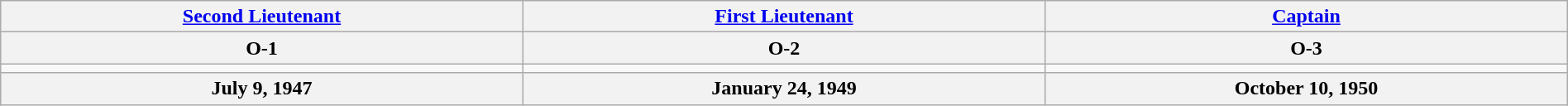<table class="wikitable"  style=" margin:auto; width:100%;">
<tr>
<th><a href='#'>Second Lieutenant</a></th>
<th><a href='#'>First Lieutenant</a></th>
<th><a href='#'>Captain</a></th>
</tr>
<tr>
<th>O-1</th>
<th>O-2</th>
<th>O-3</th>
</tr>
<tr>
<td style="text-align:center; width:16%;"></td>
<td style="text-align:center; width:16%;"></td>
<td style="text-align:center; width:16%;"></td>
</tr>
<tr>
<th>July 9, 1947</th>
<th>January 24, 1949</th>
<th>October 10, 1950</th>
</tr>
</table>
